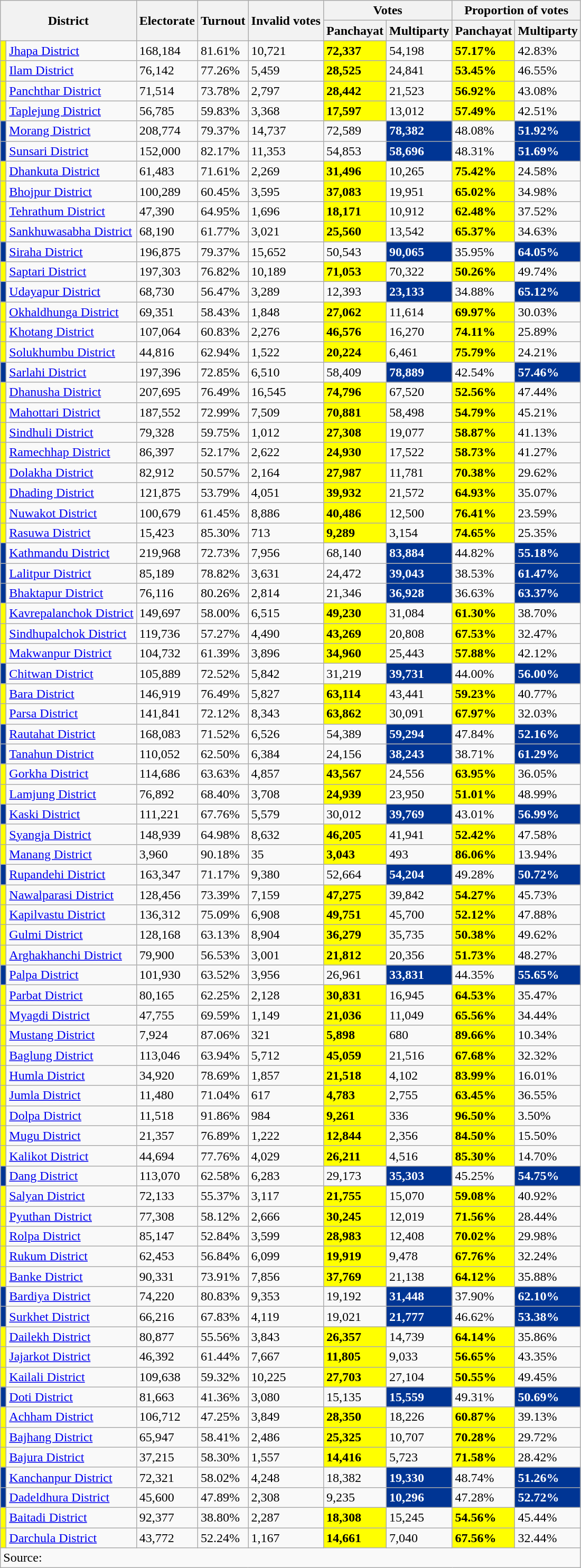<table class="wikitable sortable">
<tr>
<th colspan="2" rowspan="2">District</th>
<th rowspan="2">Electorate</th>
<th rowspan="2">Turnout</th>
<th rowspan="2">Invalid votes</th>
<th colspan="2">Votes</th>
<th colspan="2">Proportion of votes</th>
</tr>
<tr>
<th>Panchayat</th>
<th>Multiparty</th>
<th>Panchayat</th>
<th>Multiparty</th>
</tr>
<tr>
<td bgcolor="yellow"></td>
<td><a href='#'>Jhapa District</a></td>
<td>168,184</td>
<td>81.61%</td>
<td>10,721</td>
<td style="background:yellow;"><strong>72,337</strong></td>
<td>54,198</td>
<td style="background:yellow;"><strong>57.17%</strong></td>
<td>42.83%</td>
</tr>
<tr>
<td bgcolor="yellow"></td>
<td><a href='#'>Ilam District</a></td>
<td>76,142</td>
<td>77.26%</td>
<td>5,459</td>
<td style="background:yellow;"><strong>28,525</strong></td>
<td>24,841</td>
<td style="background:yellow;"><strong>53.45%</strong></td>
<td>46.55%</td>
</tr>
<tr>
<td bgcolor="yellow"></td>
<td><a href='#'>Panchthar District</a></td>
<td>71,514</td>
<td>73.78%</td>
<td>2,797</td>
<td style="background:yellow;"><strong>28,442</strong></td>
<td>21,523</td>
<td style="background:yellow;"><strong>56.92%</strong></td>
<td>43.08%</td>
</tr>
<tr>
<td bgcolor="yellow"></td>
<td><a href='#'>Taplejung District</a></td>
<td>56,785</td>
<td>59.83%</td>
<td>3,368</td>
<td style="background:yellow;"><strong>17,597</strong></td>
<td>13,012</td>
<td style="background:yellow;"><strong>57.49%</strong></td>
<td>42.51%</td>
</tr>
<tr>
<td bgcolor="#003594"></td>
<td><a href='#'>Morang District</a></td>
<td>208,774</td>
<td>79.37%</td>
<td>14,737</td>
<td>72,589</td>
<td style="background:#003594;color:white;"><strong>78,382</strong></td>
<td>48.08%</td>
<td style="background:#003594;color:white;"><strong>51.92%</strong></td>
</tr>
<tr>
<td bgcolor="#003594"></td>
<td><a href='#'>Sunsari District</a></td>
<td>152,000</td>
<td>82.17%</td>
<td>11,353</td>
<td>54,853</td>
<td style="background:#003594;color:white;"><strong>58,696</strong></td>
<td>48.31%</td>
<td style="background:#003594;color:white;"><strong>51.69%</strong></td>
</tr>
<tr>
<td bgcolor="yellow"></td>
<td><a href='#'>Dhankuta District</a></td>
<td>61,483</td>
<td>71.61%</td>
<td>2,269</td>
<td style="background:yellow;"><strong>31,496</strong></td>
<td>10,265</td>
<td style="background:yellow;"><strong>75.42%</strong></td>
<td>24.58%</td>
</tr>
<tr>
<td bgcolor="yellow"></td>
<td><a href='#'>Bhojpur District</a></td>
<td>100,289</td>
<td>60.45%</td>
<td>3,595</td>
<td style="background:yellow;"><strong>37,083</strong></td>
<td>19,951</td>
<td style="background:yellow;"><strong>65.02%</strong></td>
<td>34.98%</td>
</tr>
<tr>
<td bgcolor="yellow"></td>
<td><a href='#'>Tehrathum District</a></td>
<td>47,390</td>
<td>64.95%</td>
<td>1,696</td>
<td style="background:yellow;"><strong>18,171</strong></td>
<td>10,912</td>
<td style="background:yellow;"><strong>62.48%</strong></td>
<td>37.52%</td>
</tr>
<tr>
<td bgcolor="yellow"></td>
<td><a href='#'>Sankhuwasabha District</a></td>
<td>68,190</td>
<td>61.77%</td>
<td>3,021</td>
<td style="background:yellow;"><strong>25,560</strong></td>
<td>13,542</td>
<td style="background:yellow;"><strong>65.37%</strong></td>
<td>34.63%</td>
</tr>
<tr>
<td bgcolor="#003594"></td>
<td><a href='#'>Siraha District</a></td>
<td>196,875</td>
<td>79.37%</td>
<td>15,652</td>
<td>50,543</td>
<td style="background:#003594;color:white;"><strong>90,065</strong></td>
<td>35.95%</td>
<td style="background:#003594;color:white;"><strong>64.05%</strong></td>
</tr>
<tr>
<td bgcolor="yellow"></td>
<td><a href='#'>Saptari District</a></td>
<td>197,303</td>
<td>76.82%</td>
<td>10,189</td>
<td style="background:yellow;"><strong>71,053</strong></td>
<td>70,322</td>
<td style="background:yellow;"><strong>50.26%</strong></td>
<td>49.74%</td>
</tr>
<tr>
<td bgcolor="#003594"></td>
<td><a href='#'>Udayapur District</a></td>
<td>68,730</td>
<td>56.47%</td>
<td>3,289</td>
<td>12,393</td>
<td style="background:#003594;color:white;"><strong>23,133</strong></td>
<td>34.88%</td>
<td style="background:#003594;color:white;"><strong>65.12%</strong></td>
</tr>
<tr>
<td bgcolor="yellow"></td>
<td><a href='#'>Okhaldhunga District</a></td>
<td>69,351</td>
<td>58.43%</td>
<td>1,848</td>
<td style="background:yellow;"><strong>27,062</strong></td>
<td>11,614</td>
<td style="background:yellow;"><strong>69.97%</strong></td>
<td>30.03%</td>
</tr>
<tr>
<td bgcolor="yellow"></td>
<td><a href='#'>Khotang District</a></td>
<td>107,064</td>
<td>60.83%</td>
<td>2,276</td>
<td style="background:yellow;"><strong>46,576</strong></td>
<td>16,270</td>
<td style="background:yellow;"><strong>74.11%</strong></td>
<td>25.89%</td>
</tr>
<tr>
<td bgcolor="yellow"></td>
<td><a href='#'>Solukhumbu District</a></td>
<td>44,816</td>
<td>62.94%</td>
<td>1,522</td>
<td style="background:yellow;"><strong>20,224</strong></td>
<td>6,461</td>
<td style="background:yellow;"><strong>75.79%</strong></td>
<td>24.21%</td>
</tr>
<tr>
<td bgcolor="#003594"></td>
<td><a href='#'>Sarlahi District</a></td>
<td>197,396</td>
<td>72.85%</td>
<td>6,510</td>
<td>58,409</td>
<td style="background:#003594;color:white;"><strong>78,889</strong></td>
<td>42.54%</td>
<td style="background:#003594;color:white;"><strong>57.46%</strong></td>
</tr>
<tr>
<td bgcolor="yellow"></td>
<td><a href='#'>Dhanusha District</a></td>
<td>207,695</td>
<td>76.49%</td>
<td>16,545</td>
<td style="background:yellow;"><strong>74,796</strong></td>
<td>67,520</td>
<td style="background:yellow;"><strong>52.56%</strong></td>
<td>47.44%</td>
</tr>
<tr>
<td bgcolor="yellow"></td>
<td><a href='#'>Mahottari District</a></td>
<td>187,552</td>
<td>72.99%</td>
<td>7,509</td>
<td style="background:yellow;"><strong>70,881</strong></td>
<td>58,498</td>
<td style="background:yellow;"><strong>54.79%</strong></td>
<td>45.21%</td>
</tr>
<tr>
<td bgcolor="yellow"></td>
<td><a href='#'>Sindhuli District</a></td>
<td>79,328</td>
<td>59.75%</td>
<td>1,012</td>
<td style="background:yellow;"><strong>27,308</strong></td>
<td>19,077</td>
<td style="background:yellow;"><strong>58.87%</strong></td>
<td>41.13%</td>
</tr>
<tr>
<td bgcolor="yellow"></td>
<td><a href='#'>Ramechhap District</a></td>
<td>86,397</td>
<td>52.17%</td>
<td>2,622</td>
<td style="background:yellow;"><strong>24,930</strong></td>
<td>17,522</td>
<td style="background:yellow;"><strong>58.73%</strong></td>
<td>41.27%</td>
</tr>
<tr>
<td bgcolor="yellow"></td>
<td><a href='#'>Dolakha District</a></td>
<td>82,912</td>
<td>50.57%</td>
<td>2,164</td>
<td style="background:yellow;"><strong>27,987</strong></td>
<td>11,781</td>
<td style="background:yellow;"><strong>70.38%</strong></td>
<td>29.62%</td>
</tr>
<tr>
<td bgcolor="yellow"></td>
<td><a href='#'>Dhading District</a></td>
<td>121,875</td>
<td>53.79%</td>
<td>4,051</td>
<td style="background:yellow;"><strong>39,932</strong></td>
<td>21,572</td>
<td style="background:yellow;"><strong>64.93%</strong></td>
<td>35.07%</td>
</tr>
<tr>
<td bgcolor="yellow"></td>
<td><a href='#'>Nuwakot District</a></td>
<td>100,679</td>
<td>61.45%</td>
<td>8,886</td>
<td style="background:yellow;"><strong>40,486</strong></td>
<td>12,500</td>
<td style="background:yellow;"><strong>76.41%</strong></td>
<td>23.59%</td>
</tr>
<tr>
<td bgcolor="yellow"></td>
<td><a href='#'>Rasuwa District</a></td>
<td>15,423</td>
<td>85.30%</td>
<td>713</td>
<td style="background:yellow;"><strong>9,289</strong></td>
<td>3,154</td>
<td style="background:yellow;"><strong>74.65%</strong></td>
<td>25.35%</td>
</tr>
<tr>
<td bgcolor="#003594"></td>
<td><a href='#'>Kathmandu District</a></td>
<td>219,968</td>
<td>72.73%</td>
<td>7,956</td>
<td>68,140</td>
<td style="background:#003594;color:white;"><strong>83,884</strong></td>
<td>44.82%</td>
<td style="background:#003594;color:white;"><strong>55.18%</strong></td>
</tr>
<tr>
<td bgcolor="#003594"></td>
<td><a href='#'>Lalitpur District</a></td>
<td>85,189</td>
<td>78.82%</td>
<td>3,631</td>
<td>24,472</td>
<td style="background:#003594;color:white;"><strong>39,043</strong></td>
<td>38.53%</td>
<td style="background:#003594;color:white;"><strong>61.47%</strong></td>
</tr>
<tr>
<td bgcolor="#003594"></td>
<td><a href='#'>Bhaktapur District</a></td>
<td>76,116</td>
<td>80.26%</td>
<td>2,814</td>
<td>21,346</td>
<td style="background:#003594;color:white;"><strong>36,928</strong></td>
<td>36.63%</td>
<td style="background:#003594;color:white;"><strong>63.37%</strong></td>
</tr>
<tr>
<td bgcolor="yellow"></td>
<td><a href='#'>Kavrepalanchok District</a></td>
<td>149,697</td>
<td>58.00%</td>
<td>6,515</td>
<td style="background:yellow;"><strong>49,230</strong></td>
<td>31,084</td>
<td style="background:yellow;"><strong>61.30%</strong></td>
<td>38.70%</td>
</tr>
<tr>
<td bgcolor="yellow"></td>
<td><a href='#'>Sindhupalchok District</a></td>
<td>119,736</td>
<td>57.27%</td>
<td>4,490</td>
<td style="background:yellow;"><strong>43,269</strong></td>
<td>20,808</td>
<td style="background:yellow;"><strong>67.53%</strong></td>
<td>32.47%</td>
</tr>
<tr>
<td bgcolor="yellow"></td>
<td><a href='#'>Makwanpur District</a></td>
<td>104,732</td>
<td>61.39%</td>
<td>3,896</td>
<td style="background:yellow;"><strong>34,960</strong></td>
<td>25,443</td>
<td style="background:yellow;"><strong>57.88%</strong></td>
<td>42.12%</td>
</tr>
<tr>
<td bgcolor="#003594"></td>
<td><a href='#'>Chitwan District</a></td>
<td>105,889</td>
<td>72.52%</td>
<td>5,842</td>
<td>31,219</td>
<td style="background:#003594;color:white;"><strong>39,731</strong></td>
<td>44.00%</td>
<td style="background:#003594;color:white;"><strong>56.00%</strong></td>
</tr>
<tr>
<td bgcolor="yellow"></td>
<td><a href='#'>Bara District</a></td>
<td>146,919</td>
<td>76.49%</td>
<td>5,827</td>
<td style="background:yellow;"><strong>63,114</strong></td>
<td>43,441</td>
<td style="background:yellow;"><strong>59.23%</strong></td>
<td>40.77%</td>
</tr>
<tr>
<td bgcolor="yellow"></td>
<td><a href='#'>Parsa District</a></td>
<td>141,841</td>
<td>72.12%</td>
<td>8,343</td>
<td style="background:yellow;"><strong>63,862</strong></td>
<td>30,091</td>
<td style="background:yellow;"><strong>67.97%</strong></td>
<td>32.03%</td>
</tr>
<tr>
<td bgcolor="#003594"></td>
<td><a href='#'>Rautahat District</a></td>
<td>168,083</td>
<td>71.52%</td>
<td>6,526</td>
<td>54,389</td>
<td style="background:#003594;color:white;"><strong>59,294</strong></td>
<td>47.84%</td>
<td style="background:#003594;color:white;"><strong>52.16%</strong></td>
</tr>
<tr>
<td bgcolor="#003594"></td>
<td><a href='#'>Tanahun District</a></td>
<td>110,052</td>
<td>62.50%</td>
<td>6,384</td>
<td>24,156</td>
<td style="background:#003594;color:white;"><strong>38,243</strong></td>
<td>38.71%</td>
<td style="background:#003594;color:white;"><strong>61.29%</strong></td>
</tr>
<tr>
<td bgcolor="yellow"></td>
<td><a href='#'>Gorkha District</a></td>
<td>114,686</td>
<td>63.63%</td>
<td>4,857</td>
<td style="background:yellow;"><strong>43,567</strong></td>
<td>24,556</td>
<td style="background:yellow;"><strong>63.95%</strong></td>
<td>36.05%</td>
</tr>
<tr>
<td bgcolor="yellow"></td>
<td><a href='#'>Lamjung District</a></td>
<td>76,892</td>
<td>68.40%</td>
<td>3,708</td>
<td style="background:yellow;"><strong>24,939</strong></td>
<td>23,950</td>
<td style="background:yellow;"><strong>51.01%</strong></td>
<td>48.99%</td>
</tr>
<tr>
<td bgcolor="#003594"></td>
<td><a href='#'>Kaski District</a></td>
<td>111,221</td>
<td>67.76%</td>
<td>5,579</td>
<td>30,012</td>
<td style="background:#003594;color:white;"><strong>39,769</strong></td>
<td>43.01%</td>
<td style="background:#003594;color:white;"><strong>56.99%</strong></td>
</tr>
<tr>
<td bgcolor="yellow"></td>
<td><a href='#'>Syangja District</a></td>
<td>148,939</td>
<td>64.98%</td>
<td>8,632</td>
<td style="background:yellow;"><strong>46,205</strong></td>
<td>41,941</td>
<td style="background:yellow;"><strong>52.42%</strong></td>
<td>47.58%</td>
</tr>
<tr>
<td bgcolor="yellow"></td>
<td><a href='#'>Manang District</a></td>
<td>3,960</td>
<td>90.18%</td>
<td>35</td>
<td style="background:yellow;"><strong>3,043</strong></td>
<td>493</td>
<td style="background:yellow;"><strong>86.06%</strong></td>
<td>13.94%</td>
</tr>
<tr>
<td bgcolor="#003594"></td>
<td><a href='#'>Rupandehi District</a></td>
<td>163,347</td>
<td>71.17%</td>
<td>9,380</td>
<td>52,664</td>
<td style="background:#003594;color:white;"><strong>54,204</strong></td>
<td>49.28%</td>
<td style="background:#003594;color:white;"><strong>50.72%</strong></td>
</tr>
<tr>
<td bgcolor="yellow"></td>
<td><a href='#'>Nawalparasi District</a></td>
<td>128,456</td>
<td>73.39%</td>
<td>7,159</td>
<td style="background:yellow;"><strong>47,275</strong></td>
<td>39,842</td>
<td style="background:yellow;"><strong>54.27%</strong></td>
<td>45.73%</td>
</tr>
<tr>
<td bgcolor="yellow"></td>
<td><a href='#'>Kapilvastu District</a></td>
<td>136,312</td>
<td>75.09%</td>
<td>6,908</td>
<td style="background:yellow;"><strong>49,751</strong></td>
<td>45,700</td>
<td style="background:yellow;"><strong>52.12%</strong></td>
<td>47.88%</td>
</tr>
<tr>
<td bgcolor="yellow"></td>
<td><a href='#'>Gulmi District</a></td>
<td>128,168</td>
<td>63.13%</td>
<td>8,904</td>
<td style="background:yellow;"><strong>36,279</strong></td>
<td>35,735</td>
<td style="background:yellow;"><strong>50.38%</strong></td>
<td>49.62%</td>
</tr>
<tr>
<td bgcolor="yellow"></td>
<td><a href='#'>Arghakhanchi District</a></td>
<td>79,900</td>
<td>56.53%</td>
<td>3,001</td>
<td style="background:yellow;"><strong>21,812</strong></td>
<td>20,356</td>
<td style="background:yellow;"><strong>51.73%</strong></td>
<td>48.27%</td>
</tr>
<tr>
<td bgcolor="#003594"></td>
<td><a href='#'>Palpa District</a></td>
<td>101,930</td>
<td>63.52%</td>
<td>3,956</td>
<td>26,961</td>
<td style="background:#003594;color:white;"><strong>33,831</strong></td>
<td>44.35%</td>
<td style="background:#003594;color:white;"><strong>55.65%</strong></td>
</tr>
<tr>
<td bgcolor="yellow"></td>
<td><a href='#'>Parbat District</a></td>
<td>80,165</td>
<td>62.25%</td>
<td>2,128</td>
<td style="background:yellow;"><strong>30,831</strong></td>
<td>16,945</td>
<td style="background:yellow;"><strong>64.53%</strong></td>
<td>35.47%</td>
</tr>
<tr>
<td bgcolor="yellow"></td>
<td><a href='#'>Myagdi District</a></td>
<td>47,755</td>
<td>69.59%</td>
<td>1,149</td>
<td style="background:yellow;"><strong>21,036</strong></td>
<td>11,049</td>
<td style="background:yellow;"><strong>65.56%</strong></td>
<td>34.44%</td>
</tr>
<tr>
<td bgcolor="yellow"></td>
<td><a href='#'>Mustang District</a></td>
<td>7,924</td>
<td>87.06%</td>
<td>321</td>
<td style="background:yellow;"><strong>5,898</strong></td>
<td>680</td>
<td style="background:yellow;"><strong>89.66%</strong></td>
<td>10.34%</td>
</tr>
<tr>
<td bgcolor="yellow"></td>
<td><a href='#'>Baglung District</a></td>
<td>113,046</td>
<td>63.94%</td>
<td>5,712</td>
<td style="background:yellow;"><strong>45,059</strong></td>
<td>21,516</td>
<td style="background:yellow;"><strong>67.68%</strong></td>
<td>32.32%</td>
</tr>
<tr>
<td bgcolor="yellow"></td>
<td><a href='#'>Humla District</a></td>
<td>34,920</td>
<td>78.69%</td>
<td>1,857</td>
<td style="background:yellow;"><strong>21,518</strong></td>
<td>4,102</td>
<td style="background:yellow;"><strong>83.99%</strong></td>
<td>16.01%</td>
</tr>
<tr>
<td bgcolor="yellow"></td>
<td><a href='#'>Jumla District</a></td>
<td>11,480</td>
<td>71.04%</td>
<td>617</td>
<td style="background:yellow;"><strong>4,783</strong></td>
<td>2,755</td>
<td style="background:yellow;"><strong>63.45%</strong></td>
<td>36.55%</td>
</tr>
<tr>
<td bgcolor="yellow"></td>
<td><a href='#'>Dolpa District</a></td>
<td>11,518</td>
<td>91.86%</td>
<td>984</td>
<td style="background:yellow;"><strong>9,261</strong></td>
<td>336</td>
<td style="background:yellow;"><strong>96.50%</strong></td>
<td>3.50%</td>
</tr>
<tr>
<td bgcolor="yellow"></td>
<td><a href='#'>Mugu District</a></td>
<td>21,357</td>
<td>76.89%</td>
<td>1,222</td>
<td style="background:yellow;"><strong>12,844</strong></td>
<td>2,356</td>
<td style="background:yellow;"><strong>84.50%</strong></td>
<td>15.50%</td>
</tr>
<tr>
<td bgcolor="yellow"></td>
<td><a href='#'>Kalikot District</a></td>
<td>44,694</td>
<td>77.76%</td>
<td>4,029</td>
<td style="background:yellow;"><strong>26,211</strong></td>
<td>4,516</td>
<td style="background:yellow;"><strong>85.30%</strong></td>
<td>14.70%</td>
</tr>
<tr>
<td bgcolor="#003594"></td>
<td><a href='#'>Dang District</a></td>
<td>113,070</td>
<td>62.58%</td>
<td>6,283</td>
<td>29,173</td>
<td style="background:#003594;color:white;"><strong>35,303</strong></td>
<td>45.25%</td>
<td style="background:#003594;color:white;"><strong>54.75%</strong></td>
</tr>
<tr>
<td bgcolor="yellow"></td>
<td><a href='#'>Salyan District</a></td>
<td>72,133</td>
<td>55.37%</td>
<td>3,117</td>
<td style="background:yellow;"><strong>21,755</strong></td>
<td>15,070</td>
<td style="background:yellow;"><strong>59.08%</strong></td>
<td>40.92%</td>
</tr>
<tr>
<td bgcolor="yellow"></td>
<td><a href='#'>Pyuthan District</a></td>
<td>77,308</td>
<td>58.12%</td>
<td>2,666</td>
<td style="background:yellow;"><strong>30,245</strong></td>
<td>12,019</td>
<td style="background:yellow;"><strong>71.56%</strong></td>
<td>28.44%</td>
</tr>
<tr>
<td bgcolor="yellow"></td>
<td><a href='#'>Rolpa District</a></td>
<td>85,147</td>
<td>52.84%</td>
<td>3,599</td>
<td style="background:yellow;"><strong>28,983</strong></td>
<td>12,408</td>
<td style="background:yellow;"><strong>70.02%</strong></td>
<td>29.98%</td>
</tr>
<tr>
<td bgcolor="yellow"></td>
<td><a href='#'>Rukum District</a></td>
<td>62,453</td>
<td>56.84%</td>
<td>6,099</td>
<td style="background:yellow;"><strong>19,919</strong></td>
<td>9,478</td>
<td style="background:yellow;"><strong>67.76%</strong></td>
<td>32.24%</td>
</tr>
<tr>
<td bgcolor="yellow"></td>
<td><a href='#'>Banke District</a></td>
<td>90,331</td>
<td>73.91%</td>
<td>7,856</td>
<td style="background:yellow;"><strong>37,769</strong></td>
<td>21,138</td>
<td style="background:yellow;"><strong>64.12%</strong></td>
<td>35.88%</td>
</tr>
<tr>
<td bgcolor="#003594"></td>
<td><a href='#'>Bardiya District</a></td>
<td>74,220</td>
<td>80.83%</td>
<td>9,353</td>
<td>19,192</td>
<td style="background:#003594;color:white;"><strong>31,448</strong></td>
<td>37.90%</td>
<td style="background:#003594;color:white;"><strong>62.10%</strong></td>
</tr>
<tr>
<td bgcolor="#003594"></td>
<td><a href='#'>Surkhet District</a></td>
<td>66,216</td>
<td>67.83%</td>
<td>4,119</td>
<td>19,021</td>
<td style="background:#003594;color:white;"><strong>21,777</strong></td>
<td>46.62%</td>
<td style="background:#003594;color:white;"><strong>53.38%</strong></td>
</tr>
<tr>
<td bgcolor="yellow"></td>
<td><a href='#'>Dailekh District</a></td>
<td>80,877</td>
<td>55.56%</td>
<td>3,843</td>
<td style="background:yellow;"><strong>26,357</strong></td>
<td>14,739</td>
<td style="background:yellow;"><strong>64.14%</strong></td>
<td>35.86%</td>
</tr>
<tr>
<td bgcolor="yellow"></td>
<td><a href='#'>Jajarkot District</a></td>
<td>46,392</td>
<td>61.44%</td>
<td>7,667</td>
<td style="background:yellow;"><strong>11,805</strong></td>
<td>9,033</td>
<td style="background:yellow;"><strong>56.65%</strong></td>
<td>43.35%</td>
</tr>
<tr>
<td bgcolor="yellow"></td>
<td><a href='#'>Kailali District</a></td>
<td>109,638</td>
<td>59.32%</td>
<td>10,225</td>
<td style="background:yellow;"><strong>27,703</strong></td>
<td>27,104</td>
<td style="background:yellow;"><strong>50.55%</strong></td>
<td>49.45%</td>
</tr>
<tr>
<td bgcolor="#003594"></td>
<td><a href='#'>Doti District</a></td>
<td>81,663</td>
<td>41.36%</td>
<td>3,080</td>
<td>15,135</td>
<td style="background:#003594;color:white;"><strong>15,559</strong></td>
<td>49.31%</td>
<td style="background:#003594;color:white;"><strong>50.69%</strong></td>
</tr>
<tr>
<td bgcolor="yellow"></td>
<td><a href='#'>Achham District</a></td>
<td>106,712</td>
<td>47.25%</td>
<td>3,849</td>
<td style="background:yellow;"><strong>28,350</strong></td>
<td>18,226</td>
<td style="background:yellow;"><strong>60.87%</strong></td>
<td>39.13%</td>
</tr>
<tr>
<td bgcolor="yellow"></td>
<td><a href='#'>Bajhang District</a></td>
<td>65,947</td>
<td>58.41%</td>
<td>2,486</td>
<td style="background:yellow;"><strong>25,325</strong></td>
<td>10,707</td>
<td style="background:yellow;"><strong>70.28%</strong></td>
<td>29.72%</td>
</tr>
<tr>
<td bgcolor="yellow"></td>
<td><a href='#'>Bajura District</a></td>
<td>37,215</td>
<td>58.30%</td>
<td>1,557</td>
<td style="background:yellow;"><strong>14,416</strong></td>
<td>5,723</td>
<td style="background:yellow;"><strong>71.58%</strong></td>
<td>28.42%</td>
</tr>
<tr>
<td bgcolor="#003594"></td>
<td><a href='#'>Kanchanpur District</a></td>
<td>72,321</td>
<td>58.02%</td>
<td>4,248</td>
<td>18,382</td>
<td style="background:#003594;color:white;"><strong>19,330</strong></td>
<td>48.74%</td>
<td style="background:#003594;color:white;"><strong>51.26%</strong></td>
</tr>
<tr>
<td bgcolor="#003594"></td>
<td><a href='#'>Dadeldhura District</a></td>
<td>45,600</td>
<td>47.89%</td>
<td>2,308</td>
<td>9,235</td>
<td style="background:#003594;color:white;"><strong>10,296</strong></td>
<td>47.28%</td>
<td style="background:#003594;color:white;"><strong>52.72%</strong></td>
</tr>
<tr>
<td bgcolor="yellow"></td>
<td><a href='#'>Baitadi District</a></td>
<td>92,377</td>
<td>38.80%</td>
<td>2,287</td>
<td style="background:yellow;"><strong>18,308</strong></td>
<td>15,245</td>
<td style="background:yellow;"><strong>54.56%</strong></td>
<td>45.44%</td>
</tr>
<tr>
<td bgcolor="yellow"></td>
<td><a href='#'>Darchula District</a></td>
<td>43,772</td>
<td>52.24%</td>
<td>1,167</td>
<td style="background:yellow;"><strong>14,661</strong></td>
<td>7,040</td>
<td style="background:yellow;"><strong>67.56%</strong></td>
<td>32.44%</td>
</tr>
<tr>
<td colspan="9">Source: </td>
</tr>
</table>
